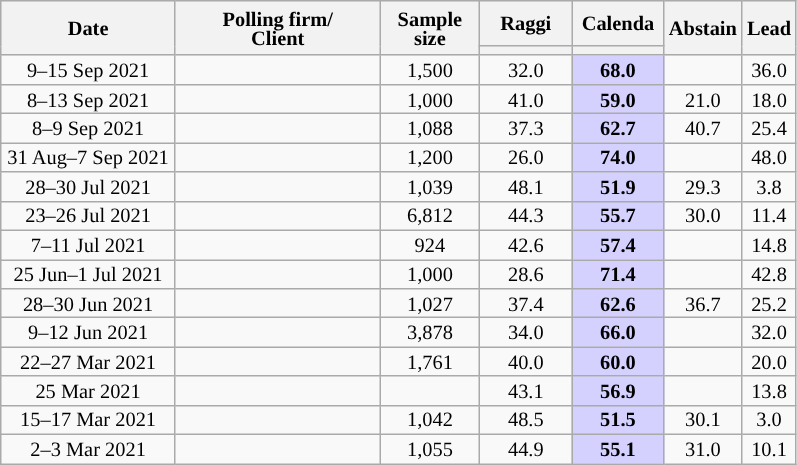<table class=wikitable style="text-align:center;font-size:85%;line-height:13px">
<tr style="height:30px; background-color:#E9E9E9">
<th style="width:110px;" rowspan="2">Date</th>
<th style="width:130px;" rowspan="2">Polling firm/<br>Client</th>
<th style="width:60px;" rowspan="2">Sample size</th>
<th style="width:55px;">Raggi</th>
<th style="width:55px;">Calenda</th>
<th style="width:30px;" rowspan="2">Abstain</th>
<th style="width:30px;" rowspan="2">Lead</th>
</tr>
<tr>
<th style="color:inherit;background:"></th>
<th style="color:inherit;background:"></th>
</tr>
<tr>
<td>9–15 Sep 2021</td>
<td></td>
<td>1,500</td>
<td>32.0</td>
<td style="background:#D4D1FF"><strong>68.0</strong></td>
<td></td>
<td style="background:">36.0</td>
</tr>
<tr>
<td>8–13 Sep 2021</td>
<td></td>
<td>1,000</td>
<td>41.0</td>
<td style="background:#D4D1FF"><strong>59.0</strong></td>
<td>21.0</td>
<td style="background:">18.0</td>
</tr>
<tr>
<td>8–9 Sep 2021</td>
<td></td>
<td>1,088</td>
<td>37.3</td>
<td style="background:#D4D1FF"><strong>62.7</strong></td>
<td>40.7</td>
<td style="background:">25.4</td>
</tr>
<tr>
<td>31 Aug–7 Sep 2021</td>
<td></td>
<td>1,200</td>
<td>26.0</td>
<td style="background:#D4D1FF"><strong>74.0</strong></td>
<td></td>
<td style="background:">48.0</td>
</tr>
<tr>
<td>28–30 Jul 2021</td>
<td></td>
<td>1,039</td>
<td>48.1</td>
<td style="background:#D4D1FF"><strong>51.9</strong></td>
<td>29.3</td>
<td style="background:">3.8</td>
</tr>
<tr>
<td>23–26 Jul 2021</td>
<td></td>
<td>6,812</td>
<td>44.3</td>
<td style="background:#D4D1FF"><strong>55.7</strong></td>
<td>30.0</td>
<td style="background:">11.4</td>
</tr>
<tr>
<td>7–11 Jul 2021</td>
<td></td>
<td>924</td>
<td>42.6</td>
<td style="background:#D4D1FF"><strong>57.4</strong></td>
<td></td>
<td style="background:">14.8</td>
</tr>
<tr>
<td>25 Jun–1 Jul 2021</td>
<td></td>
<td>1,000</td>
<td>28.6</td>
<td style="background:#D4D1FF"><strong>71.4</strong></td>
<td></td>
<td style="background:">42.8</td>
</tr>
<tr>
<td>28–30 Jun 2021</td>
<td></td>
<td>1,027</td>
<td>37.4</td>
<td style="background:#D4D1FF"><strong>62.6</strong></td>
<td>36.7</td>
<td style="background:">25.2</td>
</tr>
<tr>
<td>9–12 Jun 2021</td>
<td></td>
<td>3,878</td>
<td>34.0</td>
<td style="background:#D4D1FF"><strong>66.0</strong></td>
<td></td>
<td style="background:">32.0</td>
</tr>
<tr>
<td>22–27 Mar 2021</td>
<td></td>
<td>1,761</td>
<td>40.0</td>
<td style="background:#D4D1FF"><strong>60.0</strong></td>
<td></td>
<td style="background:">20.0</td>
</tr>
<tr>
<td>25 Mar 2021</td>
<td></td>
<td></td>
<td>43.1</td>
<td style="background:#D4D1FF"><strong>56.9</strong></td>
<td></td>
<td style="background:">13.8</td>
</tr>
<tr>
<td>15–17 Mar 2021</td>
<td></td>
<td>1,042</td>
<td>48.5</td>
<td style="background:#D4D1FF"><strong>51.5</strong></td>
<td>30.1</td>
<td style="background:">3.0</td>
</tr>
<tr>
<td>2–3 Mar 2021</td>
<td></td>
<td>1,055</td>
<td>44.9</td>
<td style="background:#D4D1FF"><strong>55.1</strong></td>
<td>31.0</td>
<td style="background:">10.1</td>
</tr>
</table>
